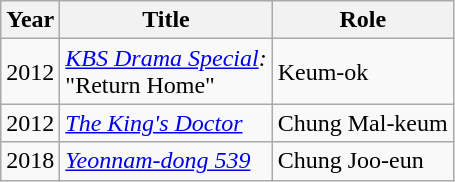<table class="wikitable">
<tr>
<th>Year</th>
<th>Title</th>
<th>Role</th>
</tr>
<tr>
<td>2012</td>
<td><em><a href='#'>KBS Drama Special</a>:</em><br>"Return Home"</td>
<td>Keum-ok</td>
</tr>
<tr>
<td>2012</td>
<td><em><a href='#'>The King's Doctor</a></em></td>
<td>Chung Mal-keum</td>
</tr>
<tr>
<td>2018</td>
<td><em><a href='#'>Yeonnam-dong 539</a></em></td>
<td>Chung Joo-eun</td>
</tr>
</table>
